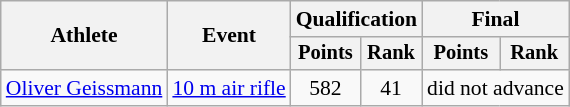<table class=wikitable style=font-size:90%>
<tr>
<th rowspan="2">Athlete</th>
<th rowspan="2">Event</th>
<th colspan=2>Qualification</th>
<th colspan=2>Final</th>
</tr>
<tr style="font-size:95%">
<th>Points</th>
<th>Rank</th>
<th>Points</th>
<th>Rank</th>
</tr>
<tr align=center>
<td align=left><a href='#'>Oliver Geissmann</a></td>
<td align=left><a href='#'>10 m air rifle</a></td>
<td>582</td>
<td>41</td>
<td colspan=2>did not advance</td>
</tr>
</table>
